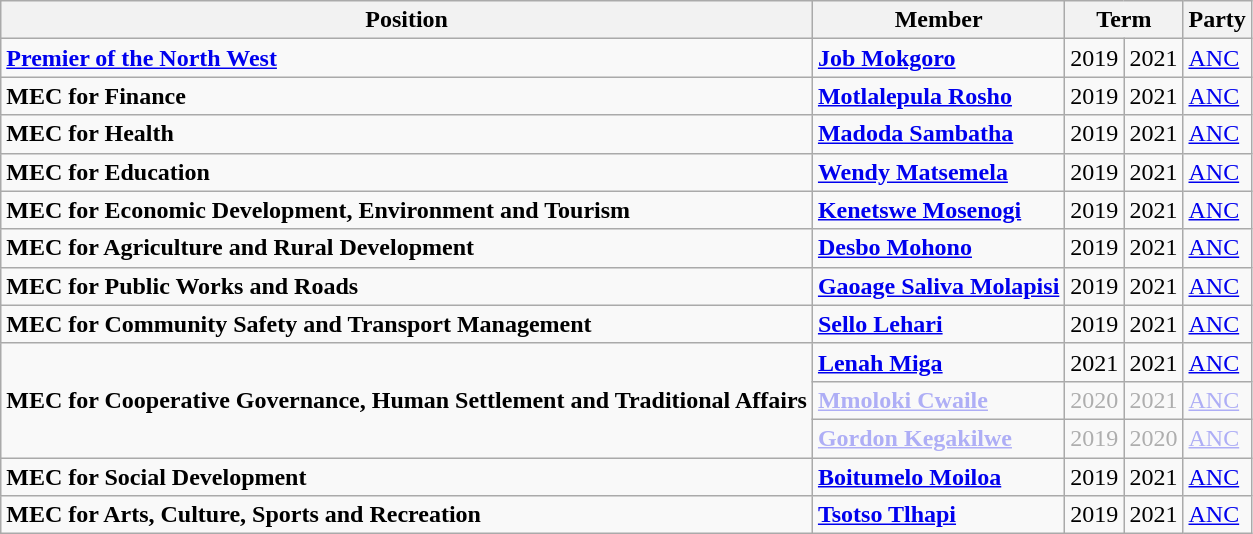<table class="wikitable">
<tr>
<th>Position</th>
<th>Member</th>
<th colspan="2">Term</th>
<th>Party</th>
</tr>
<tr>
<td><strong><a href='#'>Premier of the North West</a></strong></td>
<td><strong><a href='#'>Job Mokgoro</a></strong></td>
<td>2019</td>
<td>2021</td>
<td><a href='#'>ANC</a></td>
</tr>
<tr>
<td><strong>MEC for Finance</strong></td>
<td><strong><a href='#'>Motlalepula Rosho</a></strong></td>
<td>2019</td>
<td>2021</td>
<td><a href='#'>ANC</a></td>
</tr>
<tr>
<td><strong>MEC for Health</strong></td>
<td><strong><a href='#'>Madoda Sambatha</a></strong></td>
<td>2019</td>
<td>2021</td>
<td><a href='#'>ANC</a></td>
</tr>
<tr>
<td><strong>MEC for Education</strong></td>
<td><strong><a href='#'>Wendy Matsemela</a></strong></td>
<td>2019</td>
<td>2021</td>
<td><a href='#'>ANC</a></td>
</tr>
<tr>
<td><strong>MEC for Economic Development, Environment and Tourism</strong></td>
<td><strong><a href='#'>Kenetswe Mosenogi</a></strong></td>
<td>2019</td>
<td>2021</td>
<td><a href='#'>ANC</a></td>
</tr>
<tr>
<td><strong>MEC for Agriculture and Rural Development</strong></td>
<td><strong><a href='#'>Desbo Mohono</a></strong></td>
<td>2019</td>
<td>2021</td>
<td><a href='#'>ANC</a></td>
</tr>
<tr>
<td><strong>MEC for Public Works and Roads</strong></td>
<td><strong><a href='#'>Gaoage Saliva Molapisi</a></strong></td>
<td>2019</td>
<td>2021</td>
<td><a href='#'>ANC</a></td>
</tr>
<tr>
<td><strong>MEC for Community Safety and Transport Management</strong></td>
<td><strong><a href='#'>Sello Lehari</a></strong></td>
<td>2019</td>
<td>2021</td>
<td><a href='#'>ANC</a></td>
</tr>
<tr>
<td rowspan="3"><strong>MEC for Cooperative Governance, Human Settlement and Traditional Affairs</strong></td>
<td><strong><a href='#'>Lenah Miga</a></strong></td>
<td>2021</td>
<td>2021</td>
<td><a href='#'>ANC</a></td>
</tr>
<tr style="opacity:.3;">
<td><strong><a href='#'>Mmoloki Cwaile</a></strong></td>
<td>2020</td>
<td>2021</td>
<td><a href='#'>ANC</a></td>
</tr>
<tr style="opacity:.3;">
<td><strong><a href='#'>Gordon Kegakilwe</a></strong></td>
<td>2019</td>
<td>2020</td>
<td><a href='#'>ANC</a></td>
</tr>
<tr>
<td><strong>MEC for Social Development</strong></td>
<td><strong><a href='#'>Boitumelo Moiloa</a></strong></td>
<td>2019</td>
<td>2021</td>
<td><a href='#'>ANC</a></td>
</tr>
<tr>
<td><strong>MEC for Arts, Culture, Sports and Recreation</strong></td>
<td><strong><a href='#'>Tsotso Tlhapi</a></strong></td>
<td>2019</td>
<td>2021</td>
<td><a href='#'>ANC</a></td>
</tr>
</table>
